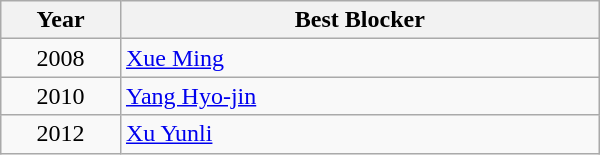<table class="wikitable" style="width: 400px;">
<tr>
<th style="width: 20%;">Year</th>
<th style="width: 80%;">Best Blocker</th>
</tr>
<tr>
<td align=center>2008</td>
<td> <a href='#'>Xue Ming</a></td>
</tr>
<tr>
<td align=center>2010</td>
<td> <a href='#'>Yang Hyo-jin</a></td>
</tr>
<tr>
<td align=center>2012</td>
<td> <a href='#'>Xu Yunli</a></td>
</tr>
</table>
